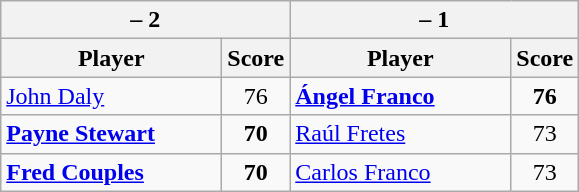<table class=wikitable>
<tr>
<th colspan=2> – 2</th>
<th colspan=2> – 1</th>
</tr>
<tr>
<th width=140>Player</th>
<th>Score</th>
<th width=140>Player</th>
<th>Score</th>
</tr>
<tr>
<td><a href='#'>John Daly</a></td>
<td align=center>76</td>
<td><strong><a href='#'>Ángel Franco</a></strong></td>
<td align=center><strong>76</strong></td>
</tr>
<tr>
<td><strong><a href='#'>Payne Stewart</a></strong></td>
<td align=center><strong>70</strong></td>
<td><a href='#'>Raúl Fretes</a></td>
<td align=center>73</td>
</tr>
<tr>
<td><strong><a href='#'>Fred Couples</a></strong></td>
<td align=center><strong>70</strong></td>
<td><a href='#'>Carlos Franco</a></td>
<td align=center>73</td>
</tr>
</table>
